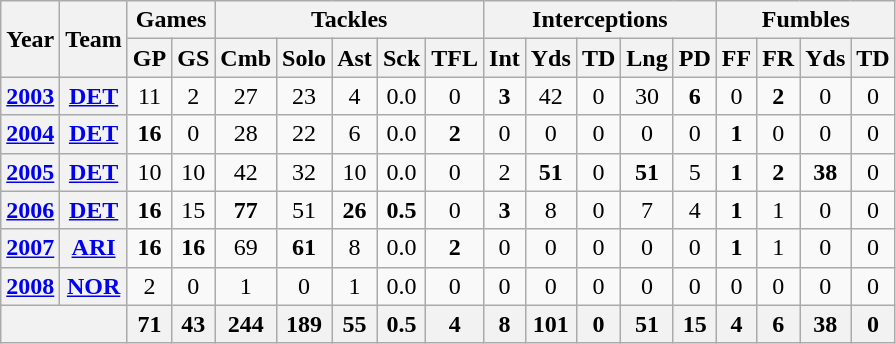<table class="wikitable" style="text-align:center">
<tr>
<th rowspan="2">Year</th>
<th rowspan="2">Team</th>
<th colspan="2">Games</th>
<th colspan="5">Tackles</th>
<th colspan="5">Interceptions</th>
<th colspan="4">Fumbles</th>
</tr>
<tr>
<th>GP</th>
<th>GS</th>
<th>Cmb</th>
<th>Solo</th>
<th>Ast</th>
<th>Sck</th>
<th>TFL</th>
<th>Int</th>
<th>Yds</th>
<th>TD</th>
<th>Lng</th>
<th>PD</th>
<th>FF</th>
<th>FR</th>
<th>Yds</th>
<th>TD</th>
</tr>
<tr>
<th><a href='#'>2003</a></th>
<th><a href='#'>DET</a></th>
<td>11</td>
<td>2</td>
<td>27</td>
<td>23</td>
<td>4</td>
<td>0.0</td>
<td>0</td>
<td><strong>3</strong></td>
<td>42</td>
<td>0</td>
<td>30</td>
<td><strong>6</strong></td>
<td>0</td>
<td><strong>2</strong></td>
<td>0</td>
<td>0</td>
</tr>
<tr>
<th><a href='#'>2004</a></th>
<th><a href='#'>DET</a></th>
<td><strong>16</strong></td>
<td>0</td>
<td>28</td>
<td>22</td>
<td>6</td>
<td>0.0</td>
<td><strong>2</strong></td>
<td>0</td>
<td>0</td>
<td>0</td>
<td>0</td>
<td>0</td>
<td><strong>1</strong></td>
<td>0</td>
<td>0</td>
<td>0</td>
</tr>
<tr>
<th><a href='#'>2005</a></th>
<th><a href='#'>DET</a></th>
<td>10</td>
<td>10</td>
<td>42</td>
<td>32</td>
<td>10</td>
<td>0.0</td>
<td>0</td>
<td>2</td>
<td><strong>51</strong></td>
<td>0</td>
<td><strong>51</strong></td>
<td>5</td>
<td><strong>1</strong></td>
<td><strong>2</strong></td>
<td><strong>38</strong></td>
<td>0</td>
</tr>
<tr>
<th><a href='#'>2006</a></th>
<th><a href='#'>DET</a></th>
<td><strong>16</strong></td>
<td>15</td>
<td><strong>77</strong></td>
<td>51</td>
<td><strong>26</strong></td>
<td><strong>0.5</strong></td>
<td>0</td>
<td><strong>3</strong></td>
<td>8</td>
<td>0</td>
<td>7</td>
<td>4</td>
<td><strong>1</strong></td>
<td>1</td>
<td>0</td>
<td>0</td>
</tr>
<tr>
<th><a href='#'>2007</a></th>
<th><a href='#'>ARI</a></th>
<td><strong>16</strong></td>
<td><strong>16</strong></td>
<td>69</td>
<td><strong>61</strong></td>
<td>8</td>
<td>0.0</td>
<td><strong>2</strong></td>
<td>0</td>
<td>0</td>
<td>0</td>
<td>0</td>
<td>0</td>
<td><strong>1</strong></td>
<td>1</td>
<td>0</td>
<td>0</td>
</tr>
<tr>
<th><a href='#'>2008</a></th>
<th><a href='#'>NOR</a></th>
<td>2</td>
<td>0</td>
<td>1</td>
<td>0</td>
<td>1</td>
<td>0.0</td>
<td>0</td>
<td>0</td>
<td>0</td>
<td>0</td>
<td>0</td>
<td>0</td>
<td>0</td>
<td>0</td>
<td>0</td>
<td>0</td>
</tr>
<tr>
<th colspan="2"></th>
<th>71</th>
<th>43</th>
<th>244</th>
<th>189</th>
<th>55</th>
<th>0.5</th>
<th>4</th>
<th>8</th>
<th>101</th>
<th>0</th>
<th>51</th>
<th>15</th>
<th>4</th>
<th>6</th>
<th>38</th>
<th>0</th>
</tr>
</table>
